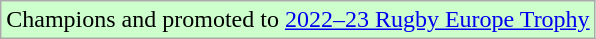<table class="wikitable">
<tr width=10px bgcolor="#ccffcc">
<td>Champions and promoted to <a href='#'>2022–23 Rugby Europe Trophy</a></td>
</tr>
</table>
